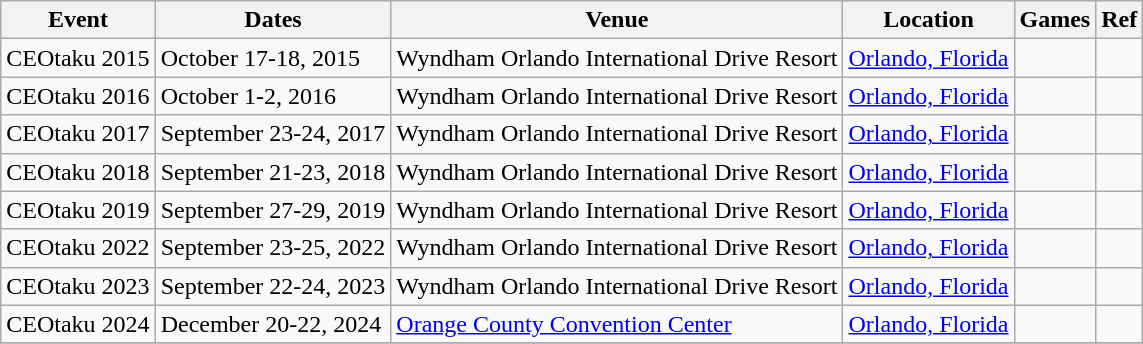<table class="wikitable sortable">
<tr>
<th>Event</th>
<th>Dates</th>
<th>Venue</th>
<th>Location</th>
<th>Games</th>
<th>Ref</th>
</tr>
<tr>
<td>CEOtaku 2015</td>
<td>October 17-18, 2015</td>
<td>Wyndham Orlando International Drive Resort</td>
<td><a href='#'>Orlando, Florida</a></td>
<td></td>
<td></td>
</tr>
<tr>
<td>CEOtaku 2016</td>
<td>October 1-2, 2016</td>
<td>Wyndham Orlando International Drive Resort</td>
<td><a href='#'>Orlando, Florida</a></td>
<td></td>
</tr>
<tr>
<td>CEOtaku 2017</td>
<td>September 23-24, 2017</td>
<td>Wyndham Orlando International Drive Resort</td>
<td><a href='#'>Orlando, Florida</a></td>
<td></td>
<td></td>
</tr>
<tr>
<td>CEOtaku 2018</td>
<td>September 21-23, 2018</td>
<td>Wyndham Orlando International Drive Resort</td>
<td><a href='#'>Orlando, Florida</a></td>
<td></td>
<td></td>
</tr>
<tr>
<td>CEOtaku 2019</td>
<td>September 27-29, 2019</td>
<td>Wyndham Orlando International Drive Resort</td>
<td><a href='#'>Orlando, Florida</a></td>
<td></td>
<td></td>
</tr>
<tr>
<td>CEOtaku 2022</td>
<td>September 23-25, 2022</td>
<td>Wyndham Orlando International Drive Resort</td>
<td><a href='#'>Orlando, Florida</a></td>
<td></td>
<td></td>
</tr>
<tr>
<td>CEOtaku 2023</td>
<td>September 22-24, 2023</td>
<td>Wyndham Orlando International Drive Resort</td>
<td><a href='#'>Orlando, Florida</a></td>
<td></td>
<td></td>
</tr>
<tr>
<td>CEOtaku 2024</td>
<td>December 20-22, 2024</td>
<td><a href='#'>Orange County Convention Center</a></td>
<td><a href='#'>Orlando, Florida</a></td>
<td></td>
<td></td>
</tr>
<tr>
</tr>
</table>
